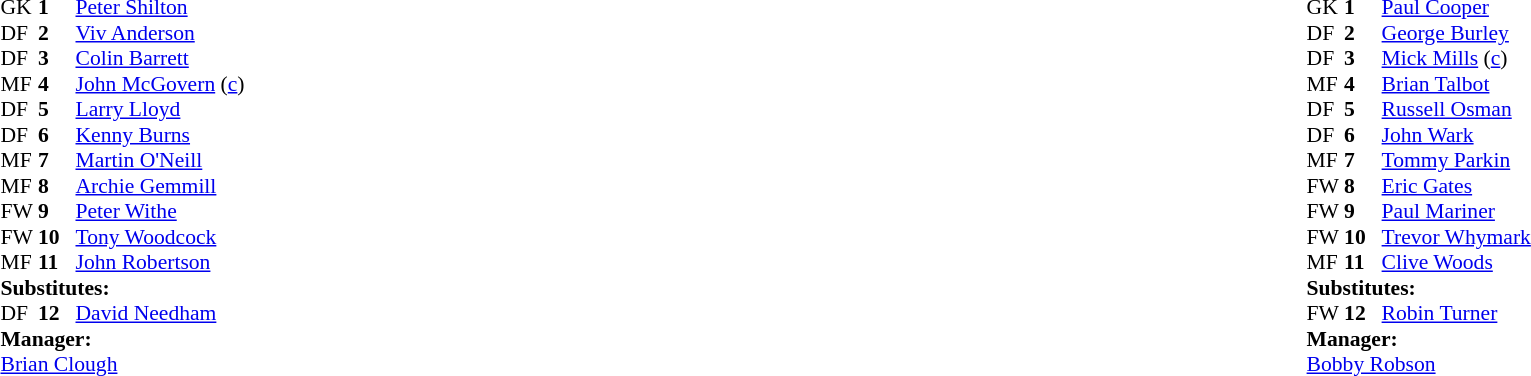<table width=100%>
<tr>
<td valign="top" width=50%><br><table style=font-size:90% cellspacing=0 cellpadding=0>
<tr>
<th width=25></th>
<th width=25></th>
</tr>
<tr>
<td>GK</td>
<td><strong>1</strong></td>
<td> <a href='#'>Peter Shilton</a></td>
</tr>
<tr>
<td>DF</td>
<td><strong>2</strong></td>
<td> <a href='#'>Viv Anderson</a></td>
</tr>
<tr>
<td>DF</td>
<td><strong>3</strong></td>
<td> <a href='#'>Colin Barrett</a></td>
</tr>
<tr>
<td>MF</td>
<td><strong>4</strong></td>
<td> <a href='#'>John McGovern</a> (<a href='#'>c</a>)</td>
</tr>
<tr>
<td>DF</td>
<td><strong>5</strong></td>
<td> <a href='#'>Larry Lloyd</a></td>
</tr>
<tr>
<td>DF</td>
<td><strong>6</strong></td>
<td> <a href='#'>Kenny Burns</a></td>
</tr>
<tr>
<td>MF</td>
<td><strong>7</strong></td>
<td> <a href='#'>Martin O'Neill</a></td>
<td></td>
<td></td>
</tr>
<tr>
<td>MF</td>
<td><strong>8</strong></td>
<td> <a href='#'>Archie Gemmill</a></td>
</tr>
<tr>
<td>FW</td>
<td><strong>9</strong></td>
<td> <a href='#'>Peter Withe</a></td>
</tr>
<tr>
<td>FW</td>
<td><strong>10</strong></td>
<td> <a href='#'>Tony Woodcock</a></td>
</tr>
<tr>
<td>MF</td>
<td><strong>11</strong></td>
<td> <a href='#'>John Robertson</a></td>
</tr>
<tr>
<td colspan="4"><strong>Substitutes:</strong></td>
</tr>
<tr>
<td>DF</td>
<td><strong>12</strong></td>
<td> <a href='#'>David Needham</a></td>
<td></td>
<td></td>
</tr>
<tr>
<td colspan="4"><strong>Manager:</strong></td>
</tr>
<tr>
<td colspan="4"> <a href='#'>Brian Clough</a></td>
</tr>
</table>
</td>
<td valign="top"></td>
<td valign="top" width="50%"><br><table style="font-size: 90%" cellspacing="0" cellpadding="0" align=center>
<tr>
<th width="25"></th>
<th width="25"></th>
</tr>
<tr>
<td>GK</td>
<td><strong>1</strong></td>
<td> <a href='#'>Paul Cooper</a></td>
</tr>
<tr>
<td>DF</td>
<td><strong>2</strong></td>
<td> <a href='#'>George Burley</a></td>
</tr>
<tr>
<td>DF</td>
<td><strong>3</strong></td>
<td> <a href='#'>Mick Mills</a> (<a href='#'>c</a>)</td>
</tr>
<tr>
<td>MF</td>
<td><strong>4</strong></td>
<td> <a href='#'>Brian Talbot</a></td>
</tr>
<tr>
<td>DF</td>
<td><strong>5</strong></td>
<td> <a href='#'>Russell Osman</a></td>
</tr>
<tr>
<td>DF</td>
<td><strong>6</strong></td>
<td> <a href='#'>John Wark</a></td>
</tr>
<tr>
<td>MF</td>
<td><strong>7</strong></td>
<td> <a href='#'>Tommy Parkin</a></td>
</tr>
<tr>
<td>FW</td>
<td><strong>8</strong></td>
<td> <a href='#'>Eric Gates</a></td>
</tr>
<tr>
<td>FW</td>
<td><strong>9</strong></td>
<td> <a href='#'>Paul Mariner</a></td>
</tr>
<tr>
<td>FW</td>
<td><strong>10</strong></td>
<td> <a href='#'>Trevor Whymark</a></td>
<td></td>
<td></td>
</tr>
<tr>
<td>MF</td>
<td><strong>11</strong></td>
<td> <a href='#'>Clive Woods</a></td>
</tr>
<tr>
<td colspan=4><strong>Substitutes:</strong></td>
</tr>
<tr>
<td>FW</td>
<td><strong>12</strong></td>
<td> <a href='#'>Robin Turner</a></td>
<td></td>
<td></td>
</tr>
<tr>
<td colspan=4><strong>Manager:</strong></td>
</tr>
<tr>
<td colspan="4"> <a href='#'>Bobby Robson</a></td>
</tr>
</table>
</td>
</tr>
</table>
